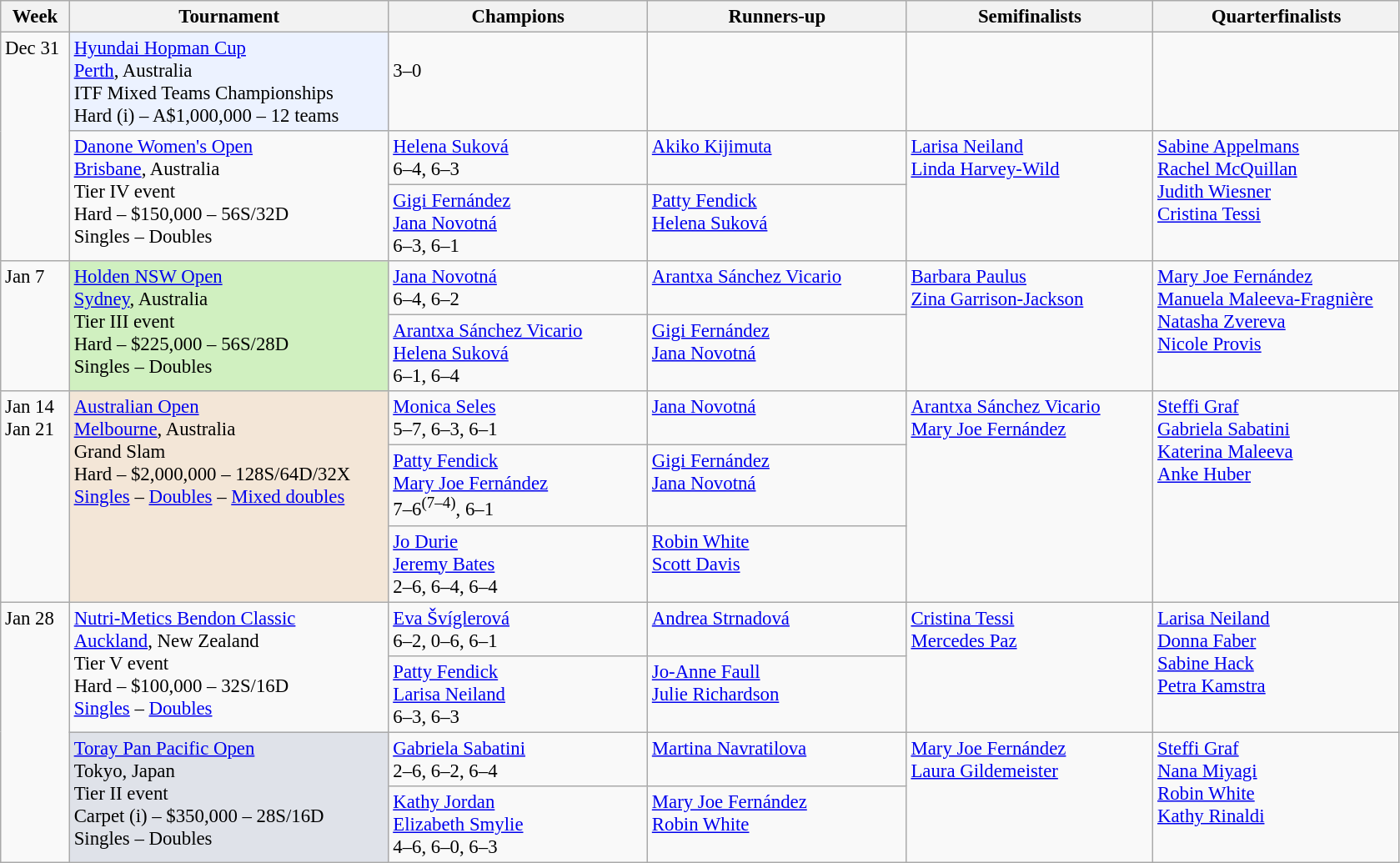<table class=wikitable style=font-size:95%>
<tr>
<th style="width:48px;">Week</th>
<th style="width:248px;">Tournament</th>
<th style="width:200px;">Champions</th>
<th style="width:200px;">Runners-up</th>
<th style="width:190px;">Semifinalists</th>
<th style="width:190px;">Quarterfinalists</th>
</tr>
<tr valign=top>
<td rowspan=3>Dec 31</td>
<td bgcolor=#ECF2FF><a href='#'>Hyundai Hopman Cup</a><br> <a href='#'>Perth</a>, Australia<br>ITF Mixed Teams Championships<br>Hard (i) – A$1,000,000 – 12 teams</td>
<td><br>3–0</td>
<td></td>
<td><br></td>
<td><br><br><br></td>
</tr>
<tr valign=top>
<td rowspan="2"><a href='#'>Danone Women's Open</a><br> <a href='#'>Brisbane</a>, Australia<br>Tier IV event <br> Hard – $150,000 – 56S/32D<br>Singles  – Doubles</td>
<td> <a href='#'>Helena Suková</a><br>6–4, 6–3</td>
<td> <a href='#'>Akiko Kijimuta</a></td>
<td rowspan=2> <a href='#'>Larisa Neiland</a> <br>  <a href='#'>Linda Harvey-Wild</a></td>
<td rowspan=2> <a href='#'>Sabine Appelmans</a> <br>  <a href='#'>Rachel McQuillan</a> <br>  <a href='#'>Judith Wiesner</a> <br>  <a href='#'>Cristina Tessi</a></td>
</tr>
<tr valign=top>
<td> <a href='#'>Gigi Fernández</a><br> <a href='#'>Jana Novotná</a><br>6–3, 6–1</td>
<td> <a href='#'>Patty Fendick</a><br> <a href='#'>Helena Suková</a></td>
</tr>
<tr valign=top>
<td rowspan=2>Jan 7</td>
<td rowspan="2" bgcolor=#d0f0c0><a href='#'>Holden NSW Open</a><br> <a href='#'>Sydney</a>, Australia<br>Tier III event <br> Hard – $225,000 – 56S/28D<br>Singles  – Doubles</td>
<td> <a href='#'>Jana Novotná</a><br>6–4, 6–2</td>
<td> <a href='#'>Arantxa Sánchez Vicario</a></td>
<td rowspan=2> <a href='#'>Barbara Paulus</a> <br>  <a href='#'>Zina Garrison-Jackson</a></td>
<td rowspan=2> <a href='#'>Mary Joe Fernández</a> <br>  <a href='#'>Manuela Maleeva-Fragnière</a> <br>  <a href='#'>Natasha Zvereva</a> <br>  <a href='#'>Nicole Provis</a></td>
</tr>
<tr valign=top>
<td> <a href='#'>Arantxa Sánchez Vicario</a><br> <a href='#'>Helena Suková</a><br>6–1, 6–4</td>
<td> <a href='#'>Gigi Fernández</a><br> <a href='#'>Jana Novotná</a></td>
</tr>
<tr valign=top>
<td rowspan=3>Jan 14<br>Jan 21</td>
<td rowspan=3 style="background:#F3E6D7;"><a href='#'>Australian Open</a><br> <a href='#'>Melbourne</a>, Australia<br>Grand Slam<br>Hard – $2,000,000 – 128S/64D/32X<br><a href='#'>Singles</a> – <a href='#'>Doubles</a> – <a href='#'>Mixed doubles</a></td>
<td> <a href='#'>Monica Seles</a><br>5–7, 6–3, 6–1</td>
<td> <a href='#'>Jana Novotná</a></td>
<td rowspan=3> <a href='#'>Arantxa Sánchez Vicario</a> <br>  <a href='#'>Mary Joe Fernández</a></td>
<td rowspan=3> <a href='#'>Steffi Graf</a> <br>  <a href='#'>Gabriela Sabatini</a> <br>  <a href='#'>Katerina Maleeva</a> <br>  <a href='#'>Anke Huber</a></td>
</tr>
<tr valign=top>
<td> <a href='#'>Patty Fendick</a><br> <a href='#'>Mary Joe Fernández</a><br>7–6<sup>(7–4)</sup>, 6–1</td>
<td> <a href='#'>Gigi Fernández</a><br> <a href='#'>Jana Novotná</a></td>
</tr>
<tr valign=top>
<td> <a href='#'>Jo Durie</a><br> <a href='#'>Jeremy Bates</a><br>2–6, 6–4, 6–4</td>
<td> <a href='#'>Robin White</a><br> <a href='#'>Scott Davis</a></td>
</tr>
<tr valign=top>
<td rowspan=4>Jan 28</td>
<td rowspan="2"><a href='#'>Nutri-Metics Bendon Classic</a><br> <a href='#'>Auckland</a>, New Zealand<br>Tier V event <br> Hard – $100,000 – 32S/16D<br><a href='#'>Singles</a>  – <a href='#'>Doubles</a></td>
<td> <a href='#'>Eva Švíglerová</a><br>6–2, 0–6, 6–1</td>
<td> <a href='#'>Andrea Strnadová</a></td>
<td rowspan=2> <a href='#'>Cristina Tessi</a> <br>  <a href='#'>Mercedes Paz</a></td>
<td rowspan=2> <a href='#'>Larisa Neiland</a> <br>  <a href='#'>Donna Faber</a> <br>  <a href='#'>Sabine Hack</a> <br>  <a href='#'>Petra Kamstra</a></td>
</tr>
<tr valign=top>
<td> <a href='#'>Patty Fendick</a><br> <a href='#'>Larisa Neiland</a><br>6–3, 6–3</td>
<td> <a href='#'>Jo-Anne Faull</a><br> <a href='#'>Julie Richardson</a></td>
</tr>
<tr valign=top>
<td rowspan="2" bgcolor=#dfe2e9><a href='#'>Toray Pan Pacific Open</a><br> Tokyo, Japan<br>Tier II event <br> Carpet (i) – $350,000 – 28S/16D<br>Singles  – Doubles</td>
<td> <a href='#'>Gabriela Sabatini</a><br>2–6, 6–2, 6–4</td>
<td> <a href='#'>Martina Navratilova</a></td>
<td rowspan=2> <a href='#'>Mary Joe Fernández</a> <br>  <a href='#'>Laura Gildemeister</a></td>
<td rowspan=2> <a href='#'>Steffi Graf</a> <br>  <a href='#'>Nana Miyagi</a> <br>  <a href='#'>Robin White</a> <br>  <a href='#'>Kathy Rinaldi</a></td>
</tr>
<tr valign=top>
<td> <a href='#'>Kathy Jordan</a><br> <a href='#'>Elizabeth Smylie</a><br>4–6, 6–0, 6–3</td>
<td> <a href='#'>Mary Joe Fernández</a><br> <a href='#'>Robin White</a></td>
</tr>
</table>
